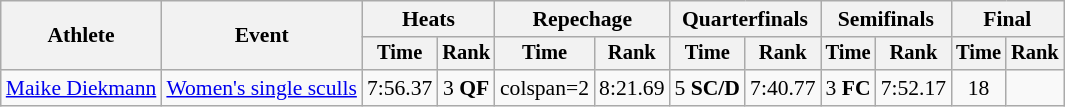<table class="wikitable" style="font-size:90%">
<tr>
<th rowspan="2">Athlete</th>
<th rowspan="2">Event</th>
<th colspan="2">Heats</th>
<th colspan="2">Repechage</th>
<th colspan="2">Quarterfinals</th>
<th colspan="2">Semifinals</th>
<th colspan="2">Final</th>
</tr>
<tr style="font-size:95%">
<th>Time</th>
<th>Rank</th>
<th>Time</th>
<th>Rank</th>
<th>Time</th>
<th>Rank</th>
<th>Time</th>
<th>Rank</th>
<th>Time</th>
<th>Rank</th>
</tr>
<tr align=center>
<td align=left><a href='#'>Maike Diekmann</a></td>
<td align=left><a href='#'>Women's single sculls</a></td>
<td>7:56.37</td>
<td>3 <strong>QF</strong></td>
<td>colspan=2 </td>
<td>8:21.69</td>
<td>5 <strong>SC/D</strong></td>
<td>7:40.77</td>
<td>3 <strong>FC</strong></td>
<td>7:52.17</td>
<td>18</td>
</tr>
</table>
